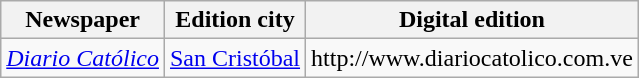<table class="wikitable sortable">
<tr align="center">
<th>Newspaper</th>
<th>Edition city</th>
<th>Digital edition</th>
</tr>
<tr>
<td><em><a href='#'>Diario Católico</a></em></td>
<td><a href='#'>San Cristóbal</a></td>
<td>http://www.diariocatolico.com.ve</td>
</tr>
</table>
